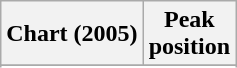<table class="wikitable sortable plainrowheaders">
<tr>
<th scope=col>Chart (2005)</th>
<th scope=col>Peak<br>position</th>
</tr>
<tr>
</tr>
<tr>
</tr>
<tr>
</tr>
<tr>
</tr>
</table>
